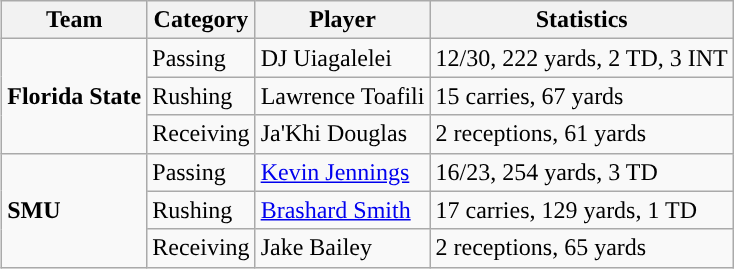<table class="wikitable" style="float: right;">
<tr>
<th>Team</th>
<th>Category</th>
<th>Player</th>
<th>Statistics</th>
</tr>
<tr>
<td rowspan=3><strong>Florida State</strong></td>
<td>Passing</td>
<td>DJ Uiagalelei</td>
<td>12/30, 222 yards, 2 TD, 3 INT</td>
</tr>
<tr>
<td>Rushing</td>
<td>Lawrence Toafili</td>
<td>15 carries, 67 yards</td>
</tr>
<tr>
<td>Receiving</td>
<td>Ja'Khi Douglas</td>
<td>2 receptions, 61 yards</td>
</tr>
<tr>
<td rowspan=3><strong>SMU</strong></td>
<td>Passing</td>
<td><a href='#'>Kevin Jennings</a></td>
<td>16/23, 254 yards, 3 TD</td>
</tr>
<tr>
<td>Rushing</td>
<td><a href='#'>Brashard Smith</a></td>
<td>17 carries, 129 yards, 1 TD</td>
</tr>
<tr>
<td>Receiving</td>
<td>Jake Bailey</td>
<td>2 receptions, 65 yards</td>
</tr>
</table>
